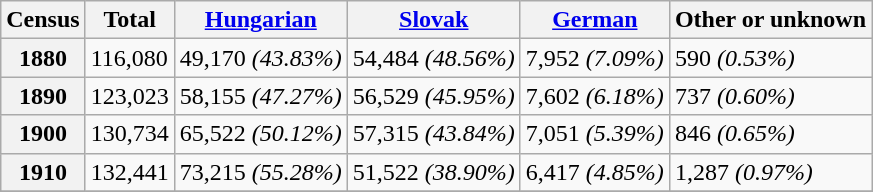<table class="wikitable">
<tr>
<th>Census</th>
<th>Total</th>
<th><a href='#'>Hungarian</a></th>
<th><a href='#'>Slovak</a></th>
<th><a href='#'>German</a></th>
<th>Other or unknown</th>
</tr>
<tr>
<th>1880</th>
<td>116,080</td>
<td>49,170 <em>(43.83%)</em></td>
<td>54,484 <em>(48.56%)</em></td>
<td>7,952 <em>(7.09%)</em></td>
<td>590 <em>(0.53%)</em></td>
</tr>
<tr>
<th>1890</th>
<td>123,023</td>
<td>58,155 <em>(47.27%)</em></td>
<td>56,529 <em>(45.95%)</em></td>
<td>7,602 <em>(6.18%)</em></td>
<td>737 <em>(0.60%)</em></td>
</tr>
<tr>
<th>1900</th>
<td>130,734</td>
<td>65,522 <em>(50.12%)</em></td>
<td>57,315 <em>(43.84%)</em></td>
<td>7,051 <em>(5.39%)</em></td>
<td>846 <em>(0.65%)</em></td>
</tr>
<tr>
<th>1910</th>
<td>132,441</td>
<td>73,215 <em>(55.28%)</em></td>
<td>51,522 <em>(38.90%)</em></td>
<td>6,417 <em>(4.85%)</em></td>
<td>1,287 <em>(0.97%)</em></td>
</tr>
<tr>
</tr>
</table>
